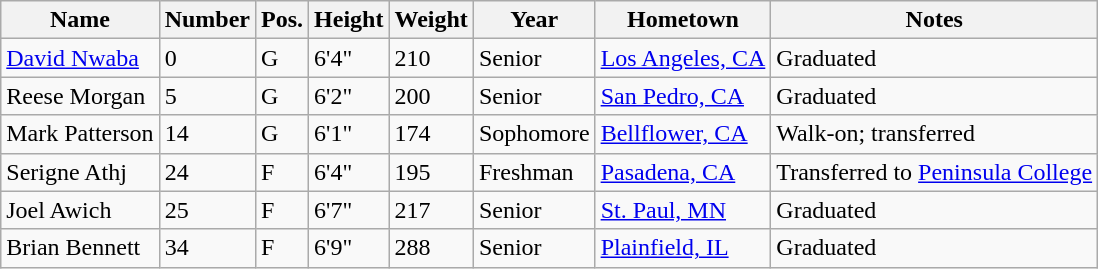<table class="wikitable sortable" border="1">
<tr>
<th>Name</th>
<th>Number</th>
<th>Pos.</th>
<th>Height</th>
<th>Weight</th>
<th>Year</th>
<th>Hometown</th>
<th class="unsortable">Notes</th>
</tr>
<tr>
<td><a href='#'>David Nwaba</a></td>
<td>0</td>
<td>G</td>
<td>6'4"</td>
<td>210</td>
<td>Senior</td>
<td><a href='#'>Los Angeles, CA</a></td>
<td>Graduated</td>
</tr>
<tr>
<td>Reese Morgan</td>
<td>5</td>
<td>G</td>
<td>6'2"</td>
<td>200</td>
<td>Senior</td>
<td><a href='#'>San Pedro, CA</a></td>
<td>Graduated</td>
</tr>
<tr>
<td>Mark Patterson</td>
<td>14</td>
<td>G</td>
<td>6'1"</td>
<td>174</td>
<td>Sophomore</td>
<td><a href='#'>Bellflower, CA</a></td>
<td>Walk-on; transferred</td>
</tr>
<tr>
<td>Serigne Athj</td>
<td>24</td>
<td>F</td>
<td>6'4"</td>
<td>195</td>
<td>Freshman</td>
<td><a href='#'>Pasadena, CA</a></td>
<td>Transferred to <a href='#'>Peninsula College</a></td>
</tr>
<tr>
<td>Joel Awich</td>
<td>25</td>
<td>F</td>
<td>6'7"</td>
<td>217</td>
<td>Senior</td>
<td><a href='#'>St. Paul, MN</a></td>
<td>Graduated</td>
</tr>
<tr>
<td>Brian Bennett</td>
<td>34</td>
<td>F</td>
<td>6'9"</td>
<td>288</td>
<td>Senior</td>
<td><a href='#'>Plainfield, IL</a></td>
<td>Graduated</td>
</tr>
</table>
